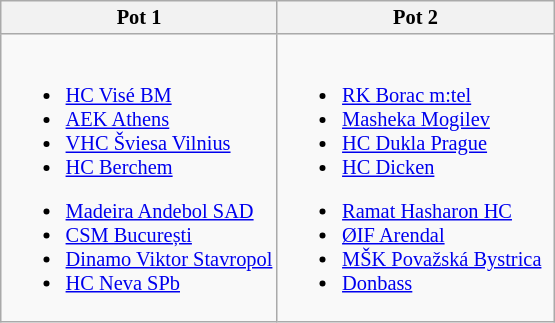<table class="wikitable" style="font-size:85%; white-space:nowrap;">
<tr>
<th width=50%>Pot 1</th>
<th width=50%>Pot 2</th>
</tr>
<tr>
<td><br>
<ul><li> <a href='#'>HC Visé BM</a></li><li> <a href='#'>AEK Athens</a></li><li> <a href='#'>VHC Šviesa Vilnius</a></li><li> <a href='#'>HC Berchem</a></li></ul><ul><li> <a href='#'>Madeira Andebol SAD</a></li><li> <a href='#'>CSM București</a></li><li> <a href='#'>Dinamo Viktor Stavropol</a></li><li> <a href='#'>HC Neva SPb</a></li></ul></td>
<td><br>
<ul><li> <a href='#'>RK Borac m:tel</a></li><li> <a href='#'>Masheka Mogilev</a></li><li> <a href='#'>HC Dukla Prague</a></li><li> <a href='#'>HC Dicken</a></li></ul><ul><li> <a href='#'>Ramat Hasharon HC</a></li><li> <a href='#'>ØIF Arendal</a></li><li> <a href='#'>MŠK Považská Bystrica</a></li><li> <a href='#'>Donbass</a></li></ul></td>
</tr>
</table>
